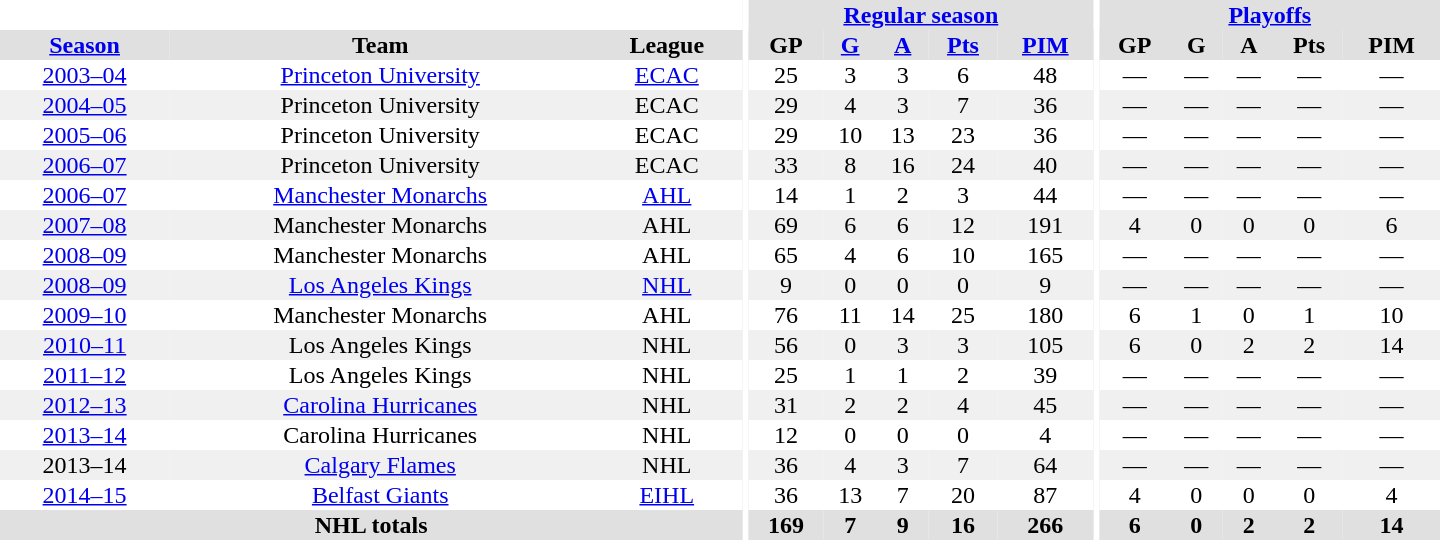<table border="0" cellpadding="1" cellspacing="0" style="text-align:center; width:60em">
<tr bgcolor="#e0e0e0">
<th colspan="3" bgcolor="#ffffff"></th>
<th rowspan="99" bgcolor="#ffffff"></th>
<th colspan="5"><a href='#'>Regular season</a></th>
<th rowspan="99" bgcolor="#ffffff"></th>
<th colspan="5"><a href='#'>Playoffs</a></th>
</tr>
<tr bgcolor="#e0e0e0">
<th><a href='#'>Season</a></th>
<th>Team</th>
<th>League</th>
<th>GP</th>
<th><a href='#'>G</a></th>
<th><a href='#'>A</a></th>
<th><a href='#'>Pts</a></th>
<th><a href='#'>PIM</a></th>
<th>GP</th>
<th>G</th>
<th>A</th>
<th>Pts</th>
<th>PIM</th>
</tr>
<tr>
<td><a href='#'>2003–04</a></td>
<td><a href='#'>Princeton University</a></td>
<td><a href='#'>ECAC</a></td>
<td>25</td>
<td>3</td>
<td>3</td>
<td>6</td>
<td>48</td>
<td>—</td>
<td>—</td>
<td>—</td>
<td>—</td>
<td>—</td>
</tr>
<tr bgcolor="#f0f0f0">
<td><a href='#'>2004–05</a></td>
<td>Princeton University</td>
<td>ECAC</td>
<td>29</td>
<td>4</td>
<td>3</td>
<td>7</td>
<td>36</td>
<td>—</td>
<td>—</td>
<td>—</td>
<td>—</td>
<td>—</td>
</tr>
<tr>
<td><a href='#'>2005–06</a></td>
<td>Princeton University</td>
<td>ECAC</td>
<td>29</td>
<td>10</td>
<td>13</td>
<td>23</td>
<td>36</td>
<td>—</td>
<td>—</td>
<td>—</td>
<td>—</td>
<td>—</td>
</tr>
<tr bgcolor="#f0f0f0">
<td><a href='#'>2006–07</a></td>
<td>Princeton University</td>
<td>ECAC</td>
<td>33</td>
<td>8</td>
<td>16</td>
<td>24</td>
<td>40</td>
<td>—</td>
<td>—</td>
<td>—</td>
<td>—</td>
<td>—</td>
</tr>
<tr>
<td><a href='#'>2006–07</a></td>
<td><a href='#'>Manchester Monarchs</a></td>
<td><a href='#'>AHL</a></td>
<td>14</td>
<td>1</td>
<td>2</td>
<td>3</td>
<td>44</td>
<td>—</td>
<td>—</td>
<td>—</td>
<td>—</td>
<td>—</td>
</tr>
<tr bgcolor="#f0f0f0">
<td><a href='#'>2007–08</a></td>
<td>Manchester Monarchs</td>
<td>AHL</td>
<td>69</td>
<td>6</td>
<td>6</td>
<td>12</td>
<td>191</td>
<td>4</td>
<td>0</td>
<td>0</td>
<td>0</td>
<td>6</td>
</tr>
<tr>
<td><a href='#'>2008–09</a></td>
<td>Manchester Monarchs</td>
<td>AHL</td>
<td>65</td>
<td>4</td>
<td>6</td>
<td>10</td>
<td>165</td>
<td>—</td>
<td>—</td>
<td>—</td>
<td>—</td>
<td>—</td>
</tr>
<tr bgcolor="#f0f0f0">
<td><a href='#'>2008–09</a></td>
<td><a href='#'>Los Angeles Kings</a></td>
<td><a href='#'>NHL</a></td>
<td>9</td>
<td>0</td>
<td>0</td>
<td>0</td>
<td>9</td>
<td>—</td>
<td>—</td>
<td>—</td>
<td>—</td>
<td>—</td>
</tr>
<tr>
<td><a href='#'>2009–10</a></td>
<td>Manchester Monarchs</td>
<td>AHL</td>
<td>76</td>
<td>11</td>
<td>14</td>
<td>25</td>
<td>180</td>
<td>6</td>
<td>1</td>
<td>0</td>
<td>1</td>
<td>10</td>
</tr>
<tr bgcolor="#f0f0f0">
<td><a href='#'>2010–11</a></td>
<td>Los Angeles Kings</td>
<td>NHL</td>
<td>56</td>
<td>0</td>
<td>3</td>
<td>3</td>
<td>105</td>
<td>6</td>
<td>0</td>
<td>2</td>
<td>2</td>
<td>14</td>
</tr>
<tr>
<td><a href='#'>2011–12</a></td>
<td>Los Angeles Kings</td>
<td>NHL</td>
<td>25</td>
<td>1</td>
<td>1</td>
<td>2</td>
<td>39</td>
<td>—</td>
<td>—</td>
<td>—</td>
<td>—</td>
<td>—</td>
</tr>
<tr bgcolor="#f0f0f0">
<td><a href='#'>2012–13</a></td>
<td><a href='#'>Carolina Hurricanes</a></td>
<td>NHL</td>
<td>31</td>
<td>2</td>
<td>2</td>
<td>4</td>
<td>45</td>
<td>—</td>
<td>—</td>
<td>—</td>
<td>—</td>
<td>—</td>
</tr>
<tr>
<td><a href='#'>2013–14</a></td>
<td>Carolina Hurricanes</td>
<td>NHL</td>
<td>12</td>
<td>0</td>
<td>0</td>
<td>0</td>
<td>4</td>
<td>—</td>
<td>—</td>
<td>—</td>
<td>—</td>
<td>—</td>
</tr>
<tr bgcolor="#f0f0f0">
<td>2013–14</td>
<td><a href='#'>Calgary Flames</a></td>
<td>NHL</td>
<td>36</td>
<td>4</td>
<td>3</td>
<td>7</td>
<td>64</td>
<td>—</td>
<td>—</td>
<td>—</td>
<td>—</td>
<td>—</td>
</tr>
<tr>
<td><a href='#'>2014–15</a></td>
<td><a href='#'>Belfast Giants</a></td>
<td><a href='#'>EIHL</a></td>
<td>36</td>
<td>13</td>
<td>7</td>
<td>20</td>
<td>87</td>
<td>4</td>
<td>0</td>
<td>0</td>
<td>0</td>
<td>4</td>
</tr>
<tr bgcolor="#e0e0e0">
<th colspan="3">NHL totals</th>
<th>169</th>
<th>7</th>
<th>9</th>
<th>16</th>
<th>266</th>
<th>6</th>
<th>0</th>
<th>2</th>
<th>2</th>
<th>14</th>
</tr>
</table>
